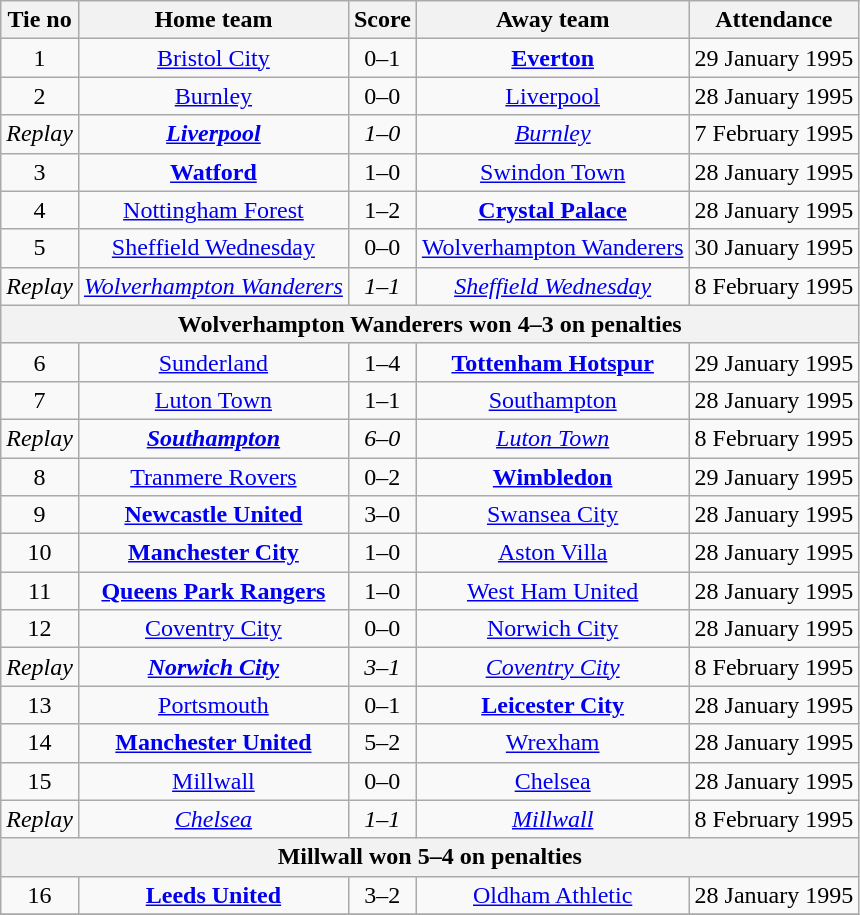<table class="wikitable" style="text-align: center">
<tr>
<th>Tie no</th>
<th>Home team</th>
<th>Score</th>
<th>Away team</th>
<th>Attendance</th>
</tr>
<tr>
<td>1</td>
<td><a href='#'>Bristol City</a></td>
<td>0–1</td>
<td><strong><a href='#'>Everton</a></strong></td>
<td>29 January 1995</td>
</tr>
<tr>
<td>2</td>
<td><a href='#'>Burnley</a></td>
<td>0–0</td>
<td><a href='#'>Liverpool</a></td>
<td>28 January 1995</td>
</tr>
<tr>
<td><em>Replay</em></td>
<td><strong><em><a href='#'>Liverpool</a></em></strong></td>
<td><em>1–0</em></td>
<td><em><a href='#'>Burnley</a></em></td>
<td>7 February 1995</td>
</tr>
<tr>
<td>3</td>
<td><strong><a href='#'>Watford</a></strong></td>
<td>1–0</td>
<td><a href='#'>Swindon Town</a></td>
<td>28 January 1995</td>
</tr>
<tr>
<td>4</td>
<td><a href='#'>Nottingham Forest</a></td>
<td>1–2</td>
<td><strong><a href='#'>Crystal Palace</a></strong></td>
<td>28 January 1995</td>
</tr>
<tr>
<td>5</td>
<td><a href='#'>Sheffield Wednesday</a></td>
<td>0–0</td>
<td><a href='#'>Wolverhampton Wanderers</a></td>
<td>30 January 1995</td>
</tr>
<tr>
<td><em>Replay</em></td>
<td><em><a href='#'>Wolverhampton Wanderers</a></em></td>
<td><em>1–1</em></td>
<td><em><a href='#'>Sheffield Wednesday</a></em></td>
<td>8 February 1995</td>
</tr>
<tr>
<th colspan=5>Wolverhampton Wanderers won 4–3 on penalties</th>
</tr>
<tr>
<td>6</td>
<td><a href='#'>Sunderland</a></td>
<td>1–4</td>
<td><strong><a href='#'>Tottenham Hotspur</a></strong></td>
<td>29 January 1995</td>
</tr>
<tr>
<td>7</td>
<td><a href='#'>Luton Town</a></td>
<td>1–1</td>
<td><a href='#'>Southampton</a></td>
<td>28 January 1995</td>
</tr>
<tr>
<td><em>Replay</em></td>
<td><strong><em><a href='#'>Southampton</a></em></strong></td>
<td><em>6–0</em></td>
<td><em><a href='#'>Luton Town</a></em></td>
<td>8 February 1995</td>
</tr>
<tr>
<td>8</td>
<td><a href='#'>Tranmere Rovers</a></td>
<td>0–2</td>
<td><strong><a href='#'>Wimbledon</a></strong></td>
<td>29 January 1995</td>
</tr>
<tr>
<td>9</td>
<td><strong><a href='#'>Newcastle United</a></strong></td>
<td>3–0</td>
<td><a href='#'>Swansea City</a></td>
<td>28 January 1995</td>
</tr>
<tr>
<td>10</td>
<td><strong><a href='#'>Manchester City</a></strong></td>
<td>1–0</td>
<td><a href='#'>Aston Villa</a></td>
<td>28 January 1995</td>
</tr>
<tr>
<td>11</td>
<td><strong><a href='#'>Queens Park Rangers</a></strong></td>
<td>1–0</td>
<td><a href='#'>West Ham United</a></td>
<td>28 January 1995</td>
</tr>
<tr>
<td>12</td>
<td><a href='#'>Coventry City</a></td>
<td>0–0</td>
<td><a href='#'>Norwich City</a></td>
<td>28 January 1995</td>
</tr>
<tr>
<td><em>Replay</em></td>
<td><strong><em><a href='#'>Norwich City</a></em></strong></td>
<td><em>3–1</em></td>
<td><em><a href='#'>Coventry City</a></em></td>
<td>8 February 1995</td>
</tr>
<tr>
<td>13</td>
<td><a href='#'>Portsmouth</a></td>
<td>0–1</td>
<td><strong><a href='#'>Leicester City</a></strong></td>
<td>28 January 1995</td>
</tr>
<tr>
<td>14</td>
<td><strong><a href='#'>Manchester United</a></strong></td>
<td>5–2</td>
<td><a href='#'>Wrexham</a></td>
<td>28 January 1995</td>
</tr>
<tr>
<td>15</td>
<td><a href='#'>Millwall</a></td>
<td>0–0</td>
<td><a href='#'>Chelsea</a></td>
<td>28 January 1995</td>
</tr>
<tr>
<td><em>Replay</em></td>
<td><em><a href='#'>Chelsea</a></em></td>
<td><em>1–1</em></td>
<td><em><a href='#'>Millwall</a></em></td>
<td>8 February 1995</td>
</tr>
<tr>
<th colspan=5>Millwall won 5–4 on penalties</th>
</tr>
<tr>
<td>16</td>
<td><strong><a href='#'>Leeds United</a></strong></td>
<td>3–2</td>
<td><a href='#'>Oldham Athletic</a></td>
<td>28 January 1995</td>
</tr>
<tr>
</tr>
</table>
